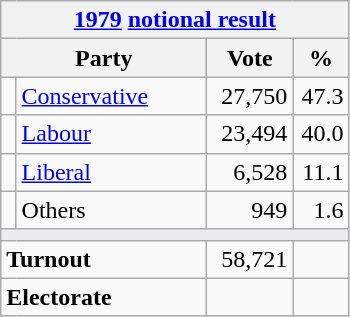<table class="wikitable">
<tr>
<th colspan="4"><a href='#'>1979</a> <a href='#'>notional result</a></th>
</tr>
<tr>
<th bgcolor="#DDDDFF" width="130px" colspan="2">Party</th>
<th bgcolor="#DDDDFF" width="50px">Vote</th>
<th bgcolor="#DDDDFF" width="30px">%</th>
</tr>
<tr>
<td></td>
<td><a href='#'>Conservative</a></td>
<td align=right>27,750</td>
<td align=right>47.3</td>
</tr>
<tr>
<td></td>
<td><a href='#'>Labour</a></td>
<td align=right>23,494</td>
<td align=right>40.0</td>
</tr>
<tr>
<td></td>
<td><a href='#'>Liberal</a></td>
<td align=right>6,528</td>
<td align=right>11.1</td>
</tr>
<tr>
<td></td>
<td>Others</td>
<td align=right>949</td>
<td align=right>1.6</td>
</tr>
<tr>
<td colspan="4" bgcolor="#EAECF0"></td>
</tr>
<tr>
<td colspan="2"><strong>Turnout</strong></td>
<td align=right>58,721</td>
<td align=right></td>
</tr>
<tr>
<td colspan="2"><strong>Electorate</strong></td>
<td align=right></td>
</tr>
</table>
